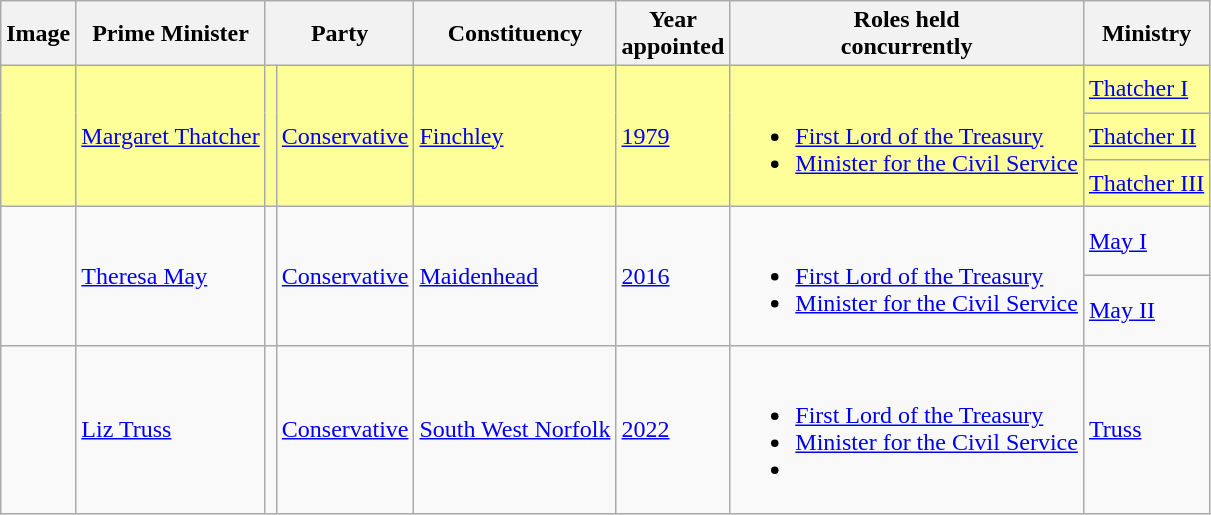<table class="wikitable sortable">
<tr>
<th>Image</th>
<th>Prime Minister</th>
<th colspan=2>Party</th>
<th>Constituency</th>
<th>Year<br>appointed</th>
<th>Roles held<br>concurrently</th>
<th>Ministry</th>
</tr>
<tr bgcolor="#FFFF99">
<td rowspan=3></td>
<td rowspan=3><a href='#'>Margaret Thatcher</a></td>
<td rowspan=3 bgcolor=></td>
<td rowspan=3><a href='#'>Conservative</a></td>
<td rowspan=3><a href='#'>Finchley</a></td>
<td rowspan=3><a href='#'>1979</a></td>
<td rowspan=3><br><ul><li><a href='#'>First Lord of the Treasury</a></li><li><a href='#'>Minister for the Civil Service</a></li></ul></td>
<td><a href='#'>Thatcher I</a></td>
</tr>
<tr bgcolor="#FFFF99">
<td><a href='#'>Thatcher II</a></td>
</tr>
<tr bgcolor="#FFFF99">
<td><a href='#'>Thatcher III</a></td>
</tr>
<tr>
<td rowspan=2></td>
<td rowspan=2><a href='#'>Theresa May</a></td>
<td rowspan=2 bgcolor=></td>
<td rowspan=2><a href='#'>Conservative</a></td>
<td rowspan=2><a href='#'>Maidenhead</a></td>
<td rowspan=2><a href='#'>2016</a></td>
<td rowspan=2><br><ul><li><a href='#'>First Lord of the Treasury</a></li><li><a href='#'>Minister for the Civil Service</a></li></ul></td>
<td><a href='#'>May I</a></td>
</tr>
<tr>
<td><a href='#'>May II</a></td>
</tr>
<tr>
<td></td>
<td><a href='#'>Liz Truss</a></td>
<td bgcolor=></td>
<td><a href='#'>Conservative</a></td>
<td><a href='#'>South West Norfolk</a></td>
<td><a href='#'>2022</a></td>
<td><br><ul><li><a href='#'>First Lord of the Treasury</a></li><li><a href='#'>Minister for the Civil Service</a></li><li></li></ul></td>
<td><a href='#'>Truss</a></td>
</tr>
</table>
